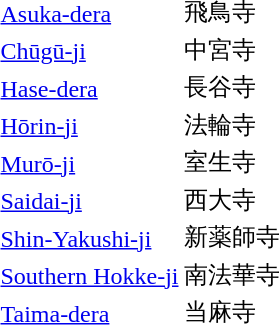<table>
<tr>
<td><a href='#'>Asuka-dera</a></td>
<td>飛鳥寺</td>
</tr>
<tr>
<td><a href='#'>Chūgū-ji</a></td>
<td>中宮寺</td>
</tr>
<tr>
<td><a href='#'>Hase-dera</a></td>
<td>長谷寺</td>
</tr>
<tr>
<td><a href='#'>Hōrin-ji</a></td>
<td>法輪寺</td>
</tr>
<tr>
<td><a href='#'>Murō-ji</a></td>
<td>室生寺</td>
</tr>
<tr>
<td><a href='#'>Saidai-ji</a></td>
<td>西大寺</td>
</tr>
<tr>
<td><a href='#'>Shin-Yakushi-ji</a></td>
<td>新薬師寺</td>
</tr>
<tr>
<td><a href='#'>Southern Hokke-ji</a></td>
<td>南法華寺</td>
</tr>
<tr>
<td><a href='#'>Taima-dera</a></td>
<td>当麻寺</td>
</tr>
</table>
